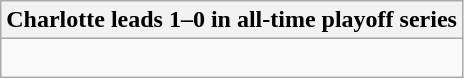<table class="wikitable collapsible collapsed">
<tr>
<th>Charlotte leads 1–0 in all-time playoff series</th>
</tr>
<tr>
<td><br></td>
</tr>
</table>
